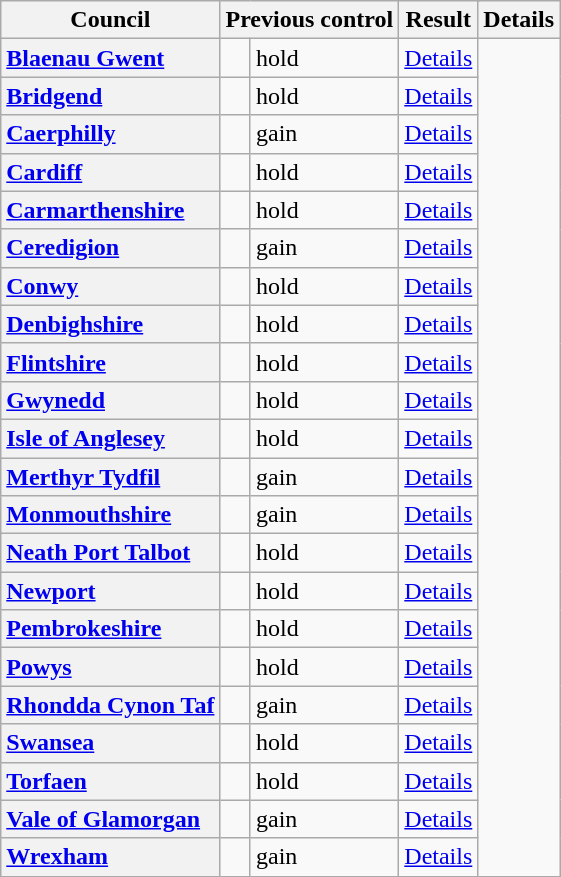<table class="wikitable sortable" border="1">
<tr>
<th scope="col">Council</th>
<th colspan=2>Previous control</th>
<th colspan=2>Result</th>
<th class="unsortable" scope="col">Details</th>
</tr>
<tr>
<th scope="row" style="text-align: left;"><a href='#'>Blaenau Gwent</a></th>
<td></td>
<td> hold</td>
<td><a href='#'>Details</a></td>
</tr>
<tr>
<th scope="row" style="text-align: left;"><a href='#'>Bridgend</a></th>
<td></td>
<td> hold</td>
<td><a href='#'>Details</a></td>
</tr>
<tr>
<th scope="row" style="text-align: left;"><a href='#'>Caerphilly</a></th>
<td></td>
<td> gain</td>
<td><a href='#'>Details</a></td>
</tr>
<tr>
<th scope="row" style="text-align: left;"><a href='#'>Cardiff</a></th>
<td></td>
<td> hold</td>
<td><a href='#'>Details</a></td>
</tr>
<tr>
<th scope="row" style="text-align: left;"><a href='#'>Carmarthenshire</a></th>
<td></td>
<td> hold</td>
<td><a href='#'>Details</a></td>
</tr>
<tr>
<th scope="row" style="text-align: left;"><a href='#'>Ceredigion</a></th>
<td></td>
<td> gain</td>
<td><a href='#'>Details</a></td>
</tr>
<tr>
<th scope="row" style="text-align: left;"><a href='#'>Conwy</a></th>
<td></td>
<td> hold</td>
<td><a href='#'>Details</a></td>
</tr>
<tr>
<th scope="row" style="text-align: left;"><a href='#'>Denbighshire</a></th>
<td></td>
<td> hold</td>
<td><a href='#'>Details</a></td>
</tr>
<tr>
<th scope="row" style="text-align: left;"><a href='#'>Flintshire</a></th>
<td></td>
<td> hold</td>
<td><a href='#'>Details</a></td>
</tr>
<tr>
<th scope="row" style="text-align: left;"><a href='#'>Gwynedd</a></th>
<td></td>
<td> hold</td>
<td><a href='#'>Details</a></td>
</tr>
<tr>
<th scope="row" style="text-align: left;"><a href='#'>Isle of Anglesey</a></th>
<td></td>
<td> hold</td>
<td><a href='#'>Details</a></td>
</tr>
<tr>
<th scope="row" style="text-align: left;"><a href='#'>Merthyr Tydfil</a></th>
<td></td>
<td> gain</td>
<td><a href='#'>Details</a></td>
</tr>
<tr>
<th scope="row" style="text-align: left;"><a href='#'>Monmouthshire</a></th>
<td></td>
<td> gain</td>
<td><a href='#'>Details</a></td>
</tr>
<tr>
<th scope="row" style="text-align: left;"><a href='#'>Neath Port Talbot</a></th>
<td></td>
<td> hold</td>
<td><a href='#'>Details</a></td>
</tr>
<tr>
<th scope="row" style="text-align: left;"><a href='#'>Newport</a></th>
<td></td>
<td> hold</td>
<td><a href='#'>Details</a></td>
</tr>
<tr>
<th scope="row" style="text-align: left;"><a href='#'>Pembrokeshire</a></th>
<td></td>
<td> hold</td>
<td><a href='#'>Details</a></td>
</tr>
<tr>
<th scope="row" style="text-align: left;"><a href='#'>Powys</a></th>
<td></td>
<td> hold</td>
<td><a href='#'>Details</a></td>
</tr>
<tr>
<th scope="row" style="text-align: left;"><a href='#'>Rhondda Cynon Taf</a></th>
<td></td>
<td> gain</td>
<td><a href='#'>Details</a></td>
</tr>
<tr>
<th scope="row" style="text-align: left;"><a href='#'>Swansea</a></th>
<td></td>
<td> hold</td>
<td><a href='#'>Details</a></td>
</tr>
<tr>
<th scope="row" style="text-align: left;"><a href='#'>Torfaen</a></th>
<td></td>
<td> hold</td>
<td><a href='#'>Details</a></td>
</tr>
<tr>
<th scope="row" style="text-align: left;"><a href='#'>Vale of Glamorgan</a></th>
<td></td>
<td> gain</td>
<td><a href='#'>Details</a></td>
</tr>
<tr>
<th scope="row" style="text-align: left;"><a href='#'>Wrexham</a></th>
<td></td>
<td> gain</td>
<td><a href='#'>Details</a></td>
</tr>
</table>
